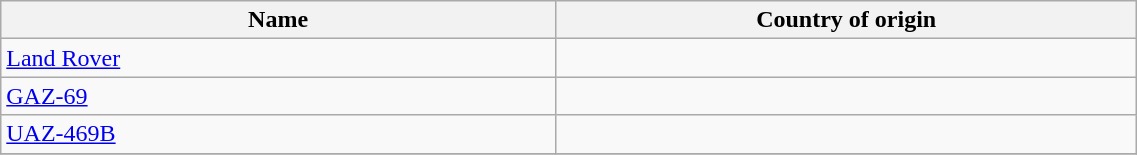<table class="wikitable" border="0" width="60%">
<tr>
<th width="5%">Name</th>
<th width="5%">Country of origin</th>
</tr>
<tr>
<td><a href='#'>Land Rover</a></td>
<td></td>
</tr>
<tr>
<td><a href='#'>GAZ-69</a></td>
<td></td>
</tr>
<tr>
<td><a href='#'>UAZ-469B</a></td>
<td></td>
</tr>
<tr>
</tr>
</table>
